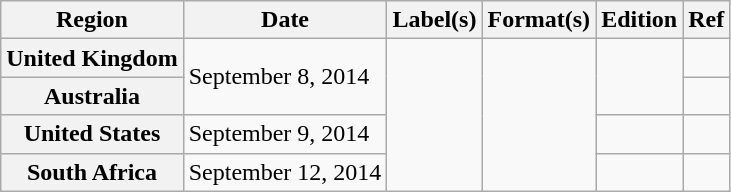<table class="wikitable plainrowheaders">
<tr>
<th scope="col">Region</th>
<th scope="col">Date</th>
<th scope="col">Label(s)</th>
<th scope="col">Format(s)</th>
<th scope="col">Edition</th>
<th scope="col">Ref</th>
</tr>
<tr>
<th scope="row">United Kingdom</th>
<td rowspan="2">September 8, 2014</td>
<td rowspan="4"></td>
<td rowspan="4"></td>
<td rowspan="2"></td>
<td></td>
</tr>
<tr>
<th scope="row">Australia</th>
<td></td>
</tr>
<tr>
<th scope="row">United States</th>
<td>September 9, 2014</td>
<td></td>
<td></td>
</tr>
<tr>
<th scope="row">South Africa</th>
<td>September 12, 2014</td>
<td></td>
<td></td>
</tr>
</table>
